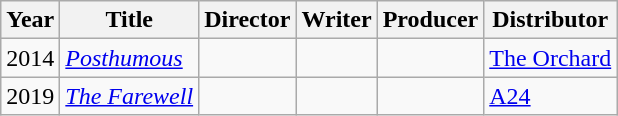<table class="wikitable">
<tr>
<th>Year</th>
<th>Title</th>
<th>Director</th>
<th>Writer</th>
<th>Producer</th>
<th>Distributor</th>
</tr>
<tr>
<td>2014</td>
<td><em><a href='#'>Posthumous</a></em></td>
<td></td>
<td></td>
<td></td>
<td><a href='#'>The Orchard</a></td>
</tr>
<tr>
<td>2019</td>
<td><em><a href='#'>The Farewell</a></em></td>
<td></td>
<td></td>
<td></td>
<td><a href='#'>A24</a></td>
</tr>
</table>
